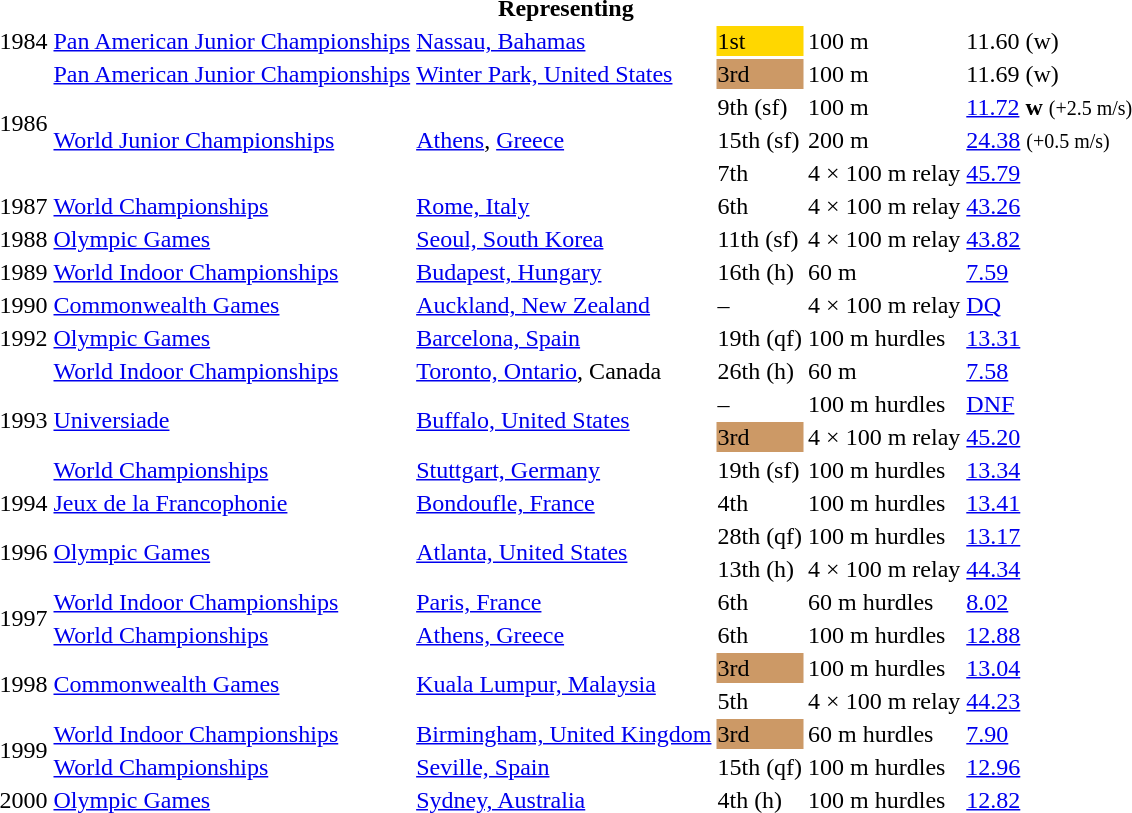<table>
<tr>
<th colspan="6">Representing </th>
</tr>
<tr>
<td>1984</td>
<td><a href='#'>Pan American Junior Championships</a></td>
<td><a href='#'>Nassau, Bahamas</a></td>
<td bgcolor=gold>1st</td>
<td>100 m</td>
<td>11.60 (w)</td>
</tr>
<tr>
<td rowspan=4>1986</td>
<td><a href='#'>Pan American Junior Championships</a></td>
<td><a href='#'>Winter Park, United States</a></td>
<td bgcolor=cc9966>3rd</td>
<td>100 m</td>
<td>11.69 (w)</td>
</tr>
<tr>
<td rowspan=3><a href='#'>World Junior Championships</a></td>
<td rowspan=3><a href='#'>Athens</a>, <a href='#'>Greece</a></td>
<td>9th (sf)</td>
<td>100 m</td>
<td><a href='#'>11.72</a> <strong>w</strong> <small>(+2.5 m/s)</small></td>
</tr>
<tr>
<td>15th (sf)</td>
<td>200 m</td>
<td><a href='#'>24.38</a> <small>(+0.5 m/s)</small></td>
</tr>
<tr>
<td>7th</td>
<td>4 × 100 m relay</td>
<td><a href='#'>45.79</a></td>
</tr>
<tr>
<td>1987</td>
<td><a href='#'>World Championships</a></td>
<td><a href='#'>Rome, Italy</a></td>
<td>6th</td>
<td>4 × 100 m relay</td>
<td><a href='#'>43.26</a></td>
</tr>
<tr>
<td>1988</td>
<td><a href='#'>Olympic Games</a></td>
<td><a href='#'>Seoul, South Korea</a></td>
<td>11th (sf)</td>
<td>4 × 100 m relay</td>
<td><a href='#'>43.82</a></td>
</tr>
<tr>
<td>1989</td>
<td><a href='#'>World Indoor Championships</a></td>
<td><a href='#'>Budapest, Hungary</a></td>
<td>16th (h)</td>
<td>60 m</td>
<td><a href='#'>7.59</a></td>
</tr>
<tr>
<td>1990</td>
<td><a href='#'>Commonwealth Games</a></td>
<td><a href='#'>Auckland, New Zealand</a></td>
<td>–</td>
<td>4 × 100 m relay</td>
<td><a href='#'>DQ</a></td>
</tr>
<tr>
<td>1992</td>
<td><a href='#'>Olympic Games</a></td>
<td><a href='#'>Barcelona, Spain</a></td>
<td>19th (qf)</td>
<td>100 m hurdles</td>
<td><a href='#'>13.31</a></td>
</tr>
<tr>
<td rowspan=4>1993</td>
<td><a href='#'>World Indoor Championships</a></td>
<td><a href='#'>Toronto, Ontario</a>, Canada</td>
<td>26th (h)</td>
<td>60 m</td>
<td><a href='#'>7.58</a></td>
</tr>
<tr>
<td rowspan=2><a href='#'>Universiade</a></td>
<td rowspan=2><a href='#'>Buffalo, United States</a></td>
<td>–</td>
<td>100 m hurdles</td>
<td><a href='#'>DNF</a></td>
</tr>
<tr>
<td bgcolor=cc9966>3rd</td>
<td>4 × 100 m relay</td>
<td><a href='#'>45.20</a></td>
</tr>
<tr>
<td><a href='#'>World Championships</a></td>
<td><a href='#'>Stuttgart, Germany</a></td>
<td>19th (sf)</td>
<td>100 m hurdles</td>
<td><a href='#'>13.34</a></td>
</tr>
<tr>
<td>1994</td>
<td><a href='#'>Jeux de la Francophonie</a></td>
<td><a href='#'>Bondoufle, France</a></td>
<td>4th</td>
<td>100 m hurdles</td>
<td><a href='#'>13.41</a></td>
</tr>
<tr>
<td rowspan=2>1996</td>
<td rowspan=2><a href='#'>Olympic Games</a></td>
<td rowspan=2><a href='#'>Atlanta, United States</a></td>
<td>28th (qf)</td>
<td>100 m hurdles</td>
<td><a href='#'>13.17</a></td>
</tr>
<tr>
<td>13th (h)</td>
<td>4 × 100 m relay</td>
<td><a href='#'>44.34</a></td>
</tr>
<tr>
<td rowspan=2>1997</td>
<td><a href='#'>World Indoor Championships</a></td>
<td><a href='#'>Paris, France</a></td>
<td>6th</td>
<td>60 m hurdles</td>
<td><a href='#'>8.02</a></td>
</tr>
<tr>
<td><a href='#'>World Championships</a></td>
<td><a href='#'>Athens, Greece</a></td>
<td>6th</td>
<td>100 m hurdles</td>
<td><a href='#'>12.88</a></td>
</tr>
<tr>
<td rowspan=2>1998</td>
<td rowspan=2><a href='#'>Commonwealth Games</a></td>
<td rowspan=2><a href='#'>Kuala Lumpur, Malaysia</a></td>
<td bgcolor=cc9966>3rd</td>
<td>100 m hurdles</td>
<td><a href='#'>13.04</a></td>
</tr>
<tr>
<td>5th</td>
<td>4 × 100 m relay</td>
<td><a href='#'>44.23</a></td>
</tr>
<tr>
<td rowspan=2>1999</td>
<td><a href='#'>World Indoor Championships</a></td>
<td><a href='#'>Birmingham, United Kingdom</a></td>
<td bgcolor=cc9966>3rd</td>
<td>60 m hurdles</td>
<td><a href='#'>7.90</a></td>
</tr>
<tr>
<td><a href='#'>World Championships</a></td>
<td><a href='#'>Seville, Spain</a></td>
<td>15th (qf)</td>
<td>100 m hurdles</td>
<td><a href='#'>12.96</a></td>
</tr>
<tr>
<td>2000</td>
<td><a href='#'>Olympic Games</a></td>
<td><a href='#'>Sydney, Australia</a></td>
<td>4th (h)</td>
<td>100 m hurdles</td>
<td><a href='#'>12.82</a></td>
</tr>
</table>
